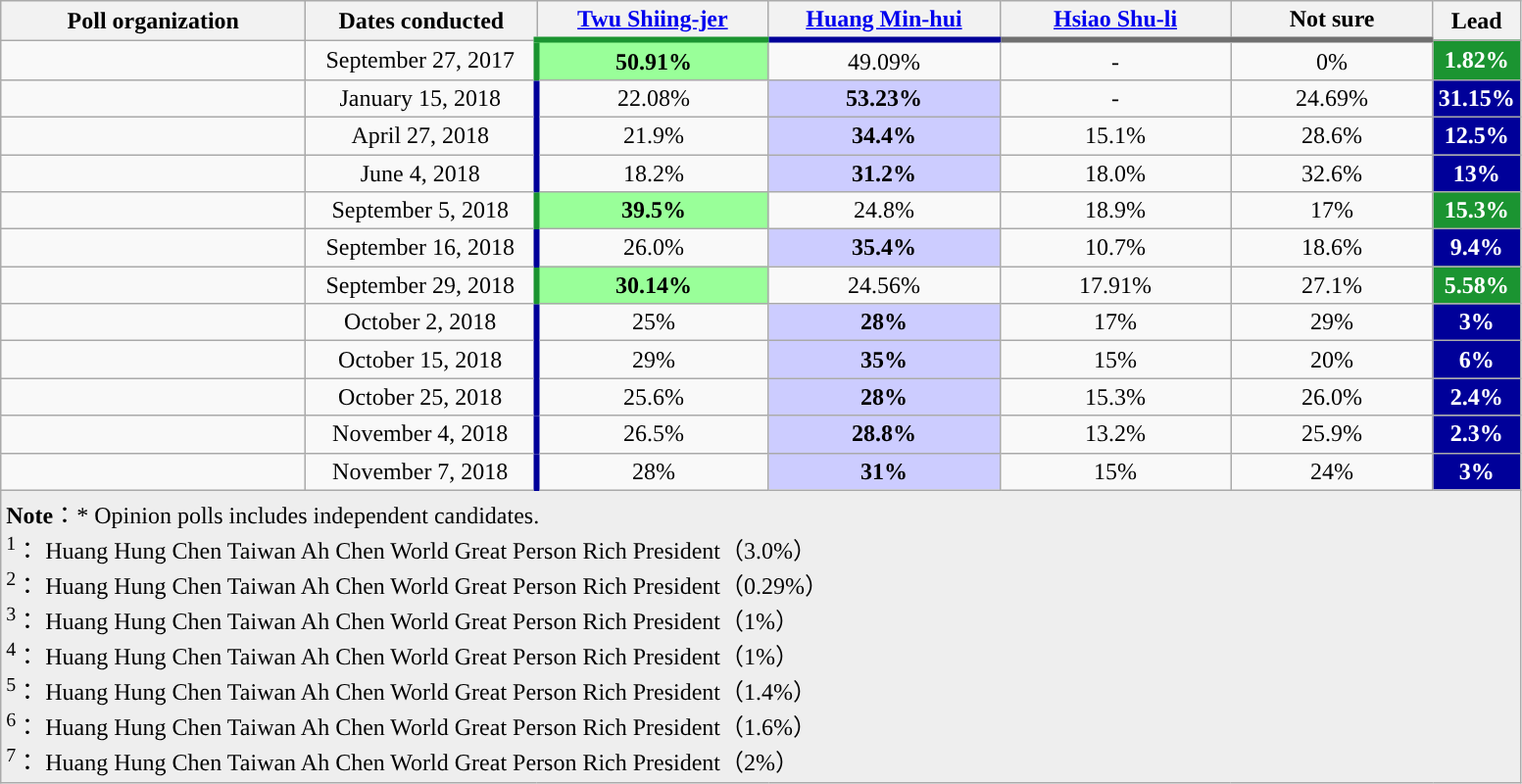<table class="wikitable collapsible autocollapse" style="text-align:center;">
<tr>
<th style="width:200px;">Poll organization</th>
<th style="width:150px;">Dates conducted</th>
<th style="width:150px; border-bottom:4px solid #1B9431;"> <a href='#'>Twu Shiing-jer</a></th>
<th style="width:150px; border-bottom:4px solid #000099;"> <a href='#'>Huang Min-hui</a></th>
<th style="width:150px; border-bottom:4px solid #707070;"> <a href='#'>Hsiao Shu-li</a></th>
<th style="width:130px; border-bottom:4px solid #707070;"> Not sure</th>
<th style="width:40px;">Lead</th>
</tr>
<tr>
<td></td>
<td>September 27, 2017</td>
<td style="background-color:#99FF99; border-left:4px solid #1B9431;"><strong>50.91%</strong></td>
<td>49.09%</td>
<td>-</td>
<td>0%</td>
<td style="background:#1B9431; color:white"><strong>1.82%</strong></td>
</tr>
<tr>
<td> </td>
<td>January 15, 2018</td>
<td style="border-left:4px solid #000099;">22.08%</td>
<td style="background-color:#CCCCFF;"><strong>53.23%</strong></td>
<td>-</td>
<td>24.69%</td>
<td style="background:#000099; color:white"><strong>31.15%</strong></td>
</tr>
<tr>
<td></td>
<td>April 27, 2018</td>
<td style="border-left:4px solid #000099;">21.9%</td>
<td style="background-color:#CCCCFF;"><strong>34.4%</strong></td>
<td>15.1%</td>
<td>28.6%</td>
<td style="background:#000099; color:white"><strong>12.5%</strong></td>
</tr>
<tr>
<td></td>
<td>June 4, 2018</td>
<td style="border-left:4px solid #000099;">18.2%</td>
<td style="background-color:#CCCCFF;"><strong>31.2%</strong></td>
<td>18.0%</td>
<td>32.6%</td>
<td style="background:#000099; color:white"><strong>13%</strong></td>
</tr>
<tr>
<td></td>
<td>September 5, 2018</td>
<td style="background-color:#99FF99; border-left:4px solid #1B9431;"><strong>39.5%</strong></td>
<td>24.8%</td>
<td>18.9%</td>
<td>17%</td>
<td style="background:#1B9431; color:white"><strong>15.3%</strong></td>
</tr>
<tr>
<td></td>
<td>September 16, 2018</td>
<td style="border-left:4px solid #000099;">26.0%</td>
<td style="background-color:#CCCCFF;"><strong>35.4%</strong></td>
<td>10.7%</td>
<td>18.6%</td>
<td style="background:#000099; color:white"><strong>9.4%</strong></td>
</tr>
<tr>
<td></td>
<td>September 29, 2018</td>
<td style="background-color:#99FF99; border-left:4px solid #1B9431;"><strong>30.14%</strong></td>
<td>24.56%</td>
<td>17.91%</td>
<td>27.1%</td>
<td style="background:#1B9431; color:white"><strong>5.58%</strong></td>
</tr>
<tr>
<td></td>
<td>October 2, 2018</td>
<td style="border-left:4px solid #000099;">25%</td>
<td style=background-color:#CCCCFF;"><strong>28%</strong></td>
<td>17%</td>
<td>29%</td>
<td style="background:#000099; color:white"><strong>3%</strong></td>
</tr>
<tr>
<td></td>
<td>October 15, 2018</td>
<td style="border-left:4px solid #000099;">29%</td>
<td style=background-color:#CCCCFF;"><strong>35%</strong></td>
<td>15%</td>
<td>20%</td>
<td style="background:#000099; color:white"><strong>6%</strong></td>
</tr>
<tr>
<td></td>
<td>October 25, 2018</td>
<td style="border-left:4px solid #000099;">25.6%</td>
<td style="background-color:#CCCCFF;"><strong>28%</strong></td>
<td>15.3%</td>
<td>26.0%</td>
<td style="background:#000099; color:white"><strong>2.4%</strong></td>
</tr>
<tr>
<td></td>
<td>November 4, 2018</td>
<td style="border-left:4px solid #000099;">26.5%</td>
<td style="background-color:#CCCCFF;"><strong>28.8%</strong></td>
<td>13.2%</td>
<td>25.9%</td>
<td style="background:#000099; color:white"><strong>2.3%</strong></td>
</tr>
<tr>
<td></td>
<td>November 7, 2018</td>
<td style="border-left:4px solid #000099;">28%</td>
<td style="background-color:#CCCCFF;"><strong>31%</strong></td>
<td>15%</td>
<td>24%</td>
<td style="background:#000099; color:white"><strong>3%</strong></td>
</tr>
<tr>
<td colspan="7" style="background-color:#EEEEEE;" align=left><div><strong>Note</strong>：* Opinion polls includes independent candidates.<br><sup>1</sup>： Huang Hung Chen Taiwan Ah Chen World Great Person Rich President（3.0%）<br>
<sup>2</sup>： Huang Hung Chen Taiwan Ah Chen World Great Person Rich President（0.29%）<br>
<sup>3</sup>： Huang Hung Chen Taiwan Ah Chen World Great Person Rich President（1%）<br>
<sup>4</sup>： Huang Hung Chen Taiwan Ah Chen World Great Person Rich President（1%）<br>
<sup>5</sup>： Huang Hung Chen Taiwan Ah Chen World Great Person Rich President（1.4%）<br>
<sup>6</sup>： Huang Hung Chen Taiwan Ah Chen World Great Person Rich President（1.6%）<br>
<sup>7</sup>： Huang Hung Chen Taiwan Ah Chen World Great Person Rich President（2%）<br>
</div></td>
</tr>
</table>
